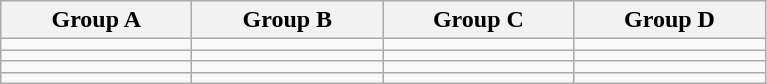<table class="wikitable">
<tr>
<th width=120>Group A</th>
<th width=120>Group B</th>
<th width=120>Group C</th>
<th width=120>Group D</th>
</tr>
<tr>
<td></td>
<td></td>
<td></td>
<td></td>
</tr>
<tr>
<td></td>
<td></td>
<td></td>
<td></td>
</tr>
<tr>
<td></td>
<td></td>
<td></td>
<td></td>
</tr>
<tr>
<td></td>
<td></td>
<td></td>
<td></td>
</tr>
</table>
